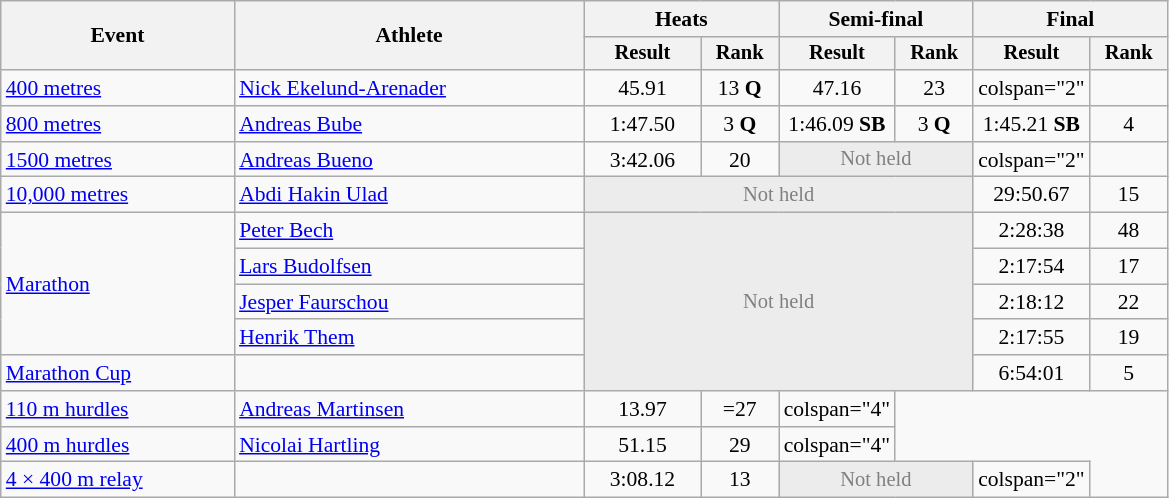<table class="wikitable" style="font-size:90%; text-align:center;">
<tr>
<th rowspan="2" style="width:20%;">Event</th>
<th rowspan="2" style="width:30%;">Athlete</th>
<th colspan="2" style="width:16.67%;">Heats</th>
<th colspan="2" style="width:16.67%;">Semi-final</th>
<th colspan="2" style="width:16.67%;">Final</th>
</tr>
<tr style="font-size:95%;">
<th style="width:10%;">Result</th>
<th style="width:6.67%;">Rank</th>
<th style="width:10%;">Result</th>
<th style="width:6.67%;">Rank</th>
<th style="width:10%;">Result</th>
<th style="width:6.67%;">Rank</th>
</tr>
<tr>
<td style="text-align:left;"><a href='#'>400 metres</a></td>
<td style="text-align:left;"><a href='#'>Nick Ekelund-Arenader</a></td>
<td>45.91</td>
<td>13 <strong>Q</strong></td>
<td>47.16</td>
<td>23</td>
<td>colspan="2" </td>
</tr>
<tr>
<td style="text-align:left;"><a href='#'>800 metres</a></td>
<td style="text-align:left;"><a href='#'>Andreas Bube</a></td>
<td>1:47.50</td>
<td>3 <strong>Q</strong></td>
<td>1:46.09 <strong>SB</strong></td>
<td>3 <strong>Q</strong></td>
<td>1:45.21 <strong>SB</strong></td>
<td>4</td>
</tr>
<tr>
<td style="text-align:left;"><a href='#'>1500 metres</a></td>
<td style="text-align:left;"><a href='#'>Andreas Bueno</a></td>
<td>3:42.06</td>
<td>20</td>
<td colspan="2" class="table-na" style="background: #ececec; color: grey; vertical-align: middle; text-align: center; font-size:95%;">Not held</td>
<td>colspan="2" </td>
</tr>
<tr>
<td style="text-align:left;"><a href='#'>10,000 metres</a></td>
<td style="text-align:left;"><a href='#'>Abdi Hakin Ulad</a></td>
<td colspan="4" class="table-na" style="background: #ececec; color: grey; vertical-align: middle; text-align: center; font-size:95%;">Not held</td>
<td>29:50.67</td>
<td>15</td>
</tr>
<tr>
<td rowspan="4" style="text-align:left;"><a href='#'>Marathon</a></td>
<td style="text-align:left;"><a href='#'>Peter Bech</a></td>
<td rowspan="5" colspan="4" class="table-na" style="background: #ececec; color: grey; vertical-align: middle; text-align: center; font-size:95%;">Not held</td>
<td>2:28:38</td>
<td>48</td>
</tr>
<tr>
<td style="text-align:left;"><a href='#'>Lars Budolfsen</a></td>
<td>2:17:54</td>
<td>17</td>
</tr>
<tr>
<td style="text-align:left;"><a href='#'>Jesper Faurschou</a></td>
<td>2:18:12</td>
<td>22</td>
</tr>
<tr>
<td style="text-align:left;"><a href='#'>Henrik Them</a></td>
<td>2:17:55</td>
<td>19</td>
</tr>
<tr>
<td style="text-align:left;"><a href='#'>Marathon Cup</a></td>
<td style="text-align:left;"><br></td>
<td>6:54:01</td>
<td>5</td>
</tr>
<tr>
<td style="text-align:left;"><a href='#'>110 m hurdles</a></td>
<td style="text-align:left;"><a href='#'>Andreas Martinsen</a></td>
<td>13.97</td>
<td>=27</td>
<td>colspan="4" </td>
</tr>
<tr>
<td style="text-align:left"><a href='#'>400 m hurdles</a></td>
<td style="text-align:left"><a href='#'>Nicolai Hartling</a></td>
<td>51.15</td>
<td>29</td>
<td>colspan="4" </td>
</tr>
<tr>
<td style="text-align:left"><a href='#'>4 × 400 m relay</a></td>
<td style="text-align:left"><br></td>
<td>3:08.12</td>
<td>13</td>
<td colspan="2" class="table-na" style="background: #ececec; color: grey; vertical-align: middle; text-align: center; font-size:95%;">Not held</td>
<td>colspan="2" </td>
</tr>
</table>
